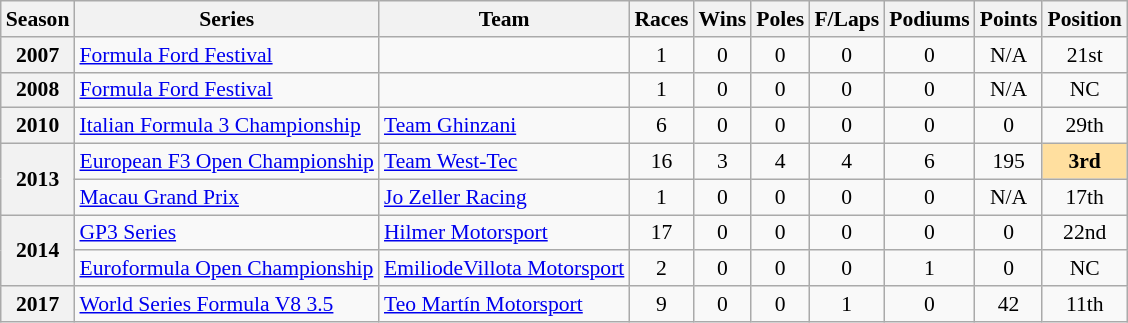<table class="wikitable" style="font-size: 90%; text-align:center">
<tr>
<th>Season</th>
<th>Series</th>
<th>Team</th>
<th>Races</th>
<th>Wins</th>
<th>Poles</th>
<th>F/Laps</th>
<th>Podiums</th>
<th>Points</th>
<th>Position</th>
</tr>
<tr>
<th>2007</th>
<td align=left><a href='#'>Formula Ford Festival</a></td>
<td align=left></td>
<td>1</td>
<td>0</td>
<td>0</td>
<td>0</td>
<td>0</td>
<td>N/A</td>
<td>21st</td>
</tr>
<tr>
<th>2008</th>
<td align=left><a href='#'>Formula Ford Festival</a></td>
<td align=left></td>
<td>1</td>
<td>0</td>
<td>0</td>
<td>0</td>
<td>0</td>
<td>N/A</td>
<td>NC</td>
</tr>
<tr>
<th>2010</th>
<td align=left><a href='#'>Italian Formula 3 Championship</a></td>
<td align=left><a href='#'>Team Ghinzani</a></td>
<td>6</td>
<td>0</td>
<td>0</td>
<td>0</td>
<td>0</td>
<td>0</td>
<td>29th</td>
</tr>
<tr>
<th rowspan=2>2013</th>
<td align=left><a href='#'>European F3 Open Championship</a></td>
<td align=left><a href='#'>Team West-Tec</a></td>
<td>16</td>
<td>3</td>
<td>4</td>
<td>4</td>
<td>6</td>
<td>195</td>
<td style="background:#FFDF9F;"><strong>3rd</strong></td>
</tr>
<tr>
<td align=left><a href='#'>Macau Grand Prix</a></td>
<td align=left><a href='#'>Jo Zeller Racing</a></td>
<td>1</td>
<td>0</td>
<td>0</td>
<td>0</td>
<td>0</td>
<td>N/A</td>
<td>17th</td>
</tr>
<tr>
<th rowspan="2">2014</th>
<td align=left><a href='#'>GP3 Series</a></td>
<td align=left><a href='#'>Hilmer Motorsport</a></td>
<td>17</td>
<td>0</td>
<td>0</td>
<td>0</td>
<td>0</td>
<td>0</td>
<td>22nd</td>
</tr>
<tr>
<td align=left><a href='#'>Euroformula Open Championship</a></td>
<td align=left><a href='#'>EmiliodeVillota Motorsport</a></td>
<td>2</td>
<td>0</td>
<td>0</td>
<td>0</td>
<td>1</td>
<td>0</td>
<td>NC</td>
</tr>
<tr>
<th>2017</th>
<td align=left><a href='#'>World Series Formula V8 3.5</a></td>
<td align=left><a href='#'>Teo Martín Motorsport</a></td>
<td>9</td>
<td>0</td>
<td>0</td>
<td>1</td>
<td>0</td>
<td>42</td>
<td>11th</td>
</tr>
</table>
